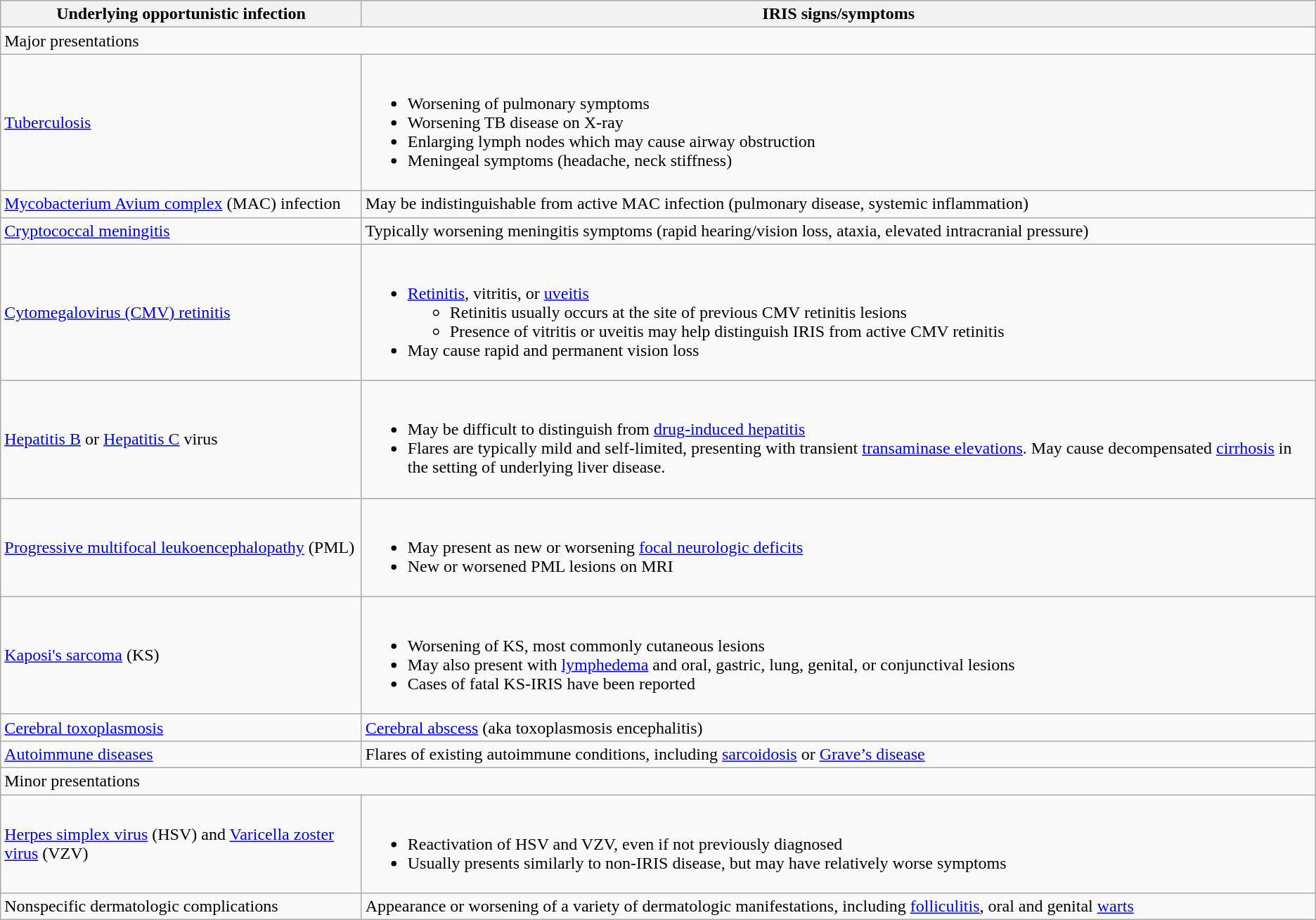<table class="wikitable">
<tr>
<th>Underlying opportunistic infection</th>
<th>IRIS signs/symptoms</th>
</tr>
<tr>
<td colspan="2">Major presentations</td>
</tr>
<tr>
<td><a href='#'>Tuberculosis</a></td>
<td><br><ul><li>Worsening of pulmonary symptoms</li><li>Worsening TB disease on X-ray</li><li>Enlarging lymph nodes which may cause airway obstruction</li><li>Meningeal symptoms (headache, neck stiffness)</li></ul></td>
</tr>
<tr>
<td><a href='#'>Mycobacterium Avium complex</a> (MAC) infection</td>
<td>May be indistinguishable from active MAC infection (pulmonary disease, systemic inflammation)</td>
</tr>
<tr>
<td><a href='#'>Cryptococcal meningitis</a></td>
<td>Typically worsening meningitis symptoms (rapid hearing/vision loss, ataxia, elevated intracranial pressure)</td>
</tr>
<tr>
<td><a href='#'>Cytomegalovirus (CMV) retinitis</a></td>
<td><br><ul><li><a href='#'>Retinitis</a>, vitritis, or <a href='#'>uveitis</a><ul><li>Retinitis usually occurs at the site of previous CMV retinitis lesions</li><li>Presence of vitritis or uveitis may help distinguish IRIS from active CMV retinitis</li></ul></li><li>May cause rapid and permanent vision loss</li></ul></td>
</tr>
<tr>
<td><a href='#'>Hepatitis B</a> or <a href='#'>Hepatitis C</a> virus</td>
<td><br><ul><li>May be difficult to distinguish from <a href='#'>drug-induced hepatitis</a></li><li>Flares are typically mild and self-limited, presenting with transient <a href='#'>transaminase elevations</a>. May cause decompensated <a href='#'>cirrhosis</a> in the setting of underlying liver disease.</li></ul></td>
</tr>
<tr>
<td><a href='#'>Progressive multifocal leukoencephalopathy</a> (PML)</td>
<td><br><ul><li>May present as new or worsening <a href='#'>focal neurologic deficits</a></li><li>New or worsened PML lesions on MRI</li></ul></td>
</tr>
<tr>
<td><a href='#'>Kaposi's sarcoma</a> (KS)</td>
<td><br><ul><li>Worsening of KS, most commonly cutaneous lesions</li><li>May also present with <a href='#'>lymphedema</a> and oral, gastric, lung, genital, or conjunctival lesions</li><li>Cases of fatal KS-IRIS have been reported</li></ul></td>
</tr>
<tr>
<td><a href='#'>Cerebral toxoplasmosis</a></td>
<td><a href='#'>Cerebral abscess</a> (aka toxoplasmosis encephalitis)</td>
</tr>
<tr>
<td><a href='#'>Autoimmune diseases</a></td>
<td>Flares of existing autoimmune conditions, including <a href='#'>sarcoidosis</a> or <a href='#'>Grave’s disease</a></td>
</tr>
<tr>
<td colspan="2">Minor presentations</td>
</tr>
<tr>
<td><a href='#'>Herpes simplex virus</a> (HSV) and <a href='#'>Varicella zoster virus</a> (VZV)</td>
<td><br><ul><li>Reactivation of HSV and VZV, even if not previously diagnosed</li><li>Usually presents similarly to non-IRIS disease, but may have relatively worse symptoms</li></ul></td>
</tr>
<tr>
<td>Nonspecific dermatologic complications</td>
<td>Appearance or worsening of a variety of dermatologic manifestations, including <a href='#'>folliculitis</a>, oral and genital <a href='#'>warts</a></td>
</tr>
</table>
